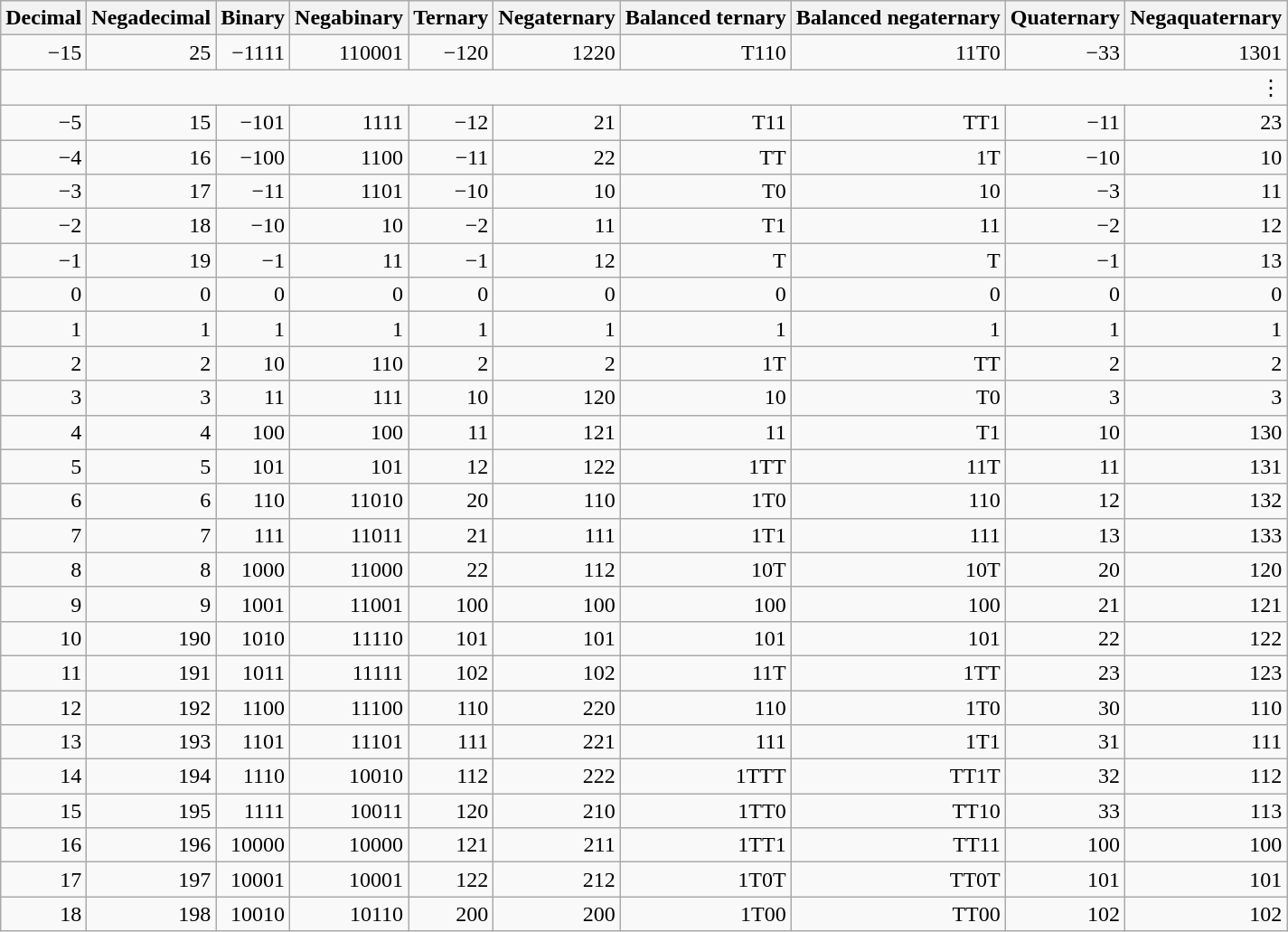<table class="wikitable" style="text-align:right;">
<tr>
<th>Decimal</th>
<th>Negadecimal</th>
<th>Binary</th>
<th>Negabinary</th>
<th>Ternary</th>
<th>Negaternary</th>
<th>Balanced ternary</th>
<th>Balanced negaternary</th>
<th>Quaternary</th>
<th>Negaquaternary</th>
</tr>
<tr>
<td>−15</td>
<td>25</td>
<td>−1111</td>
<td>110001</td>
<td>−120</td>
<td>1220</td>
<td>T110</td>
<td>11T0</td>
<td>−33</td>
<td>1301</td>
</tr>
<tr>
<td colspan="10">⋮</td>
</tr>
<tr>
<td>−5</td>
<td>15</td>
<td>−101</td>
<td>1111</td>
<td>−12</td>
<td>21</td>
<td>T11</td>
<td>TT1</td>
<td>−11</td>
<td>23</td>
</tr>
<tr>
<td>−4</td>
<td>16</td>
<td>−100</td>
<td>1100</td>
<td>−11</td>
<td>22</td>
<td>TT</td>
<td>1T</td>
<td>−10</td>
<td>10</td>
</tr>
<tr>
<td>−3</td>
<td>17</td>
<td>−11</td>
<td>1101</td>
<td>−10</td>
<td>10</td>
<td>T0</td>
<td>10</td>
<td>−3</td>
<td>11</td>
</tr>
<tr>
<td>−2</td>
<td>18</td>
<td>−10</td>
<td>10</td>
<td>−2</td>
<td>11</td>
<td>T1</td>
<td>11</td>
<td>−2</td>
<td>12</td>
</tr>
<tr>
<td>−1</td>
<td>19</td>
<td>−1</td>
<td>11</td>
<td>−1</td>
<td>12</td>
<td>T</td>
<td>T</td>
<td>−1</td>
<td>13</td>
</tr>
<tr>
<td>0</td>
<td>0</td>
<td>0</td>
<td>0</td>
<td>0</td>
<td>0</td>
<td>0</td>
<td>0</td>
<td>0</td>
<td>0</td>
</tr>
<tr>
<td>1</td>
<td>1</td>
<td>1</td>
<td>1</td>
<td>1</td>
<td>1</td>
<td>1</td>
<td>1</td>
<td>1</td>
<td>1</td>
</tr>
<tr>
<td>2</td>
<td>2</td>
<td>10</td>
<td>110</td>
<td>2</td>
<td>2</td>
<td>1T</td>
<td>TT</td>
<td>2</td>
<td>2</td>
</tr>
<tr>
<td>3</td>
<td>3</td>
<td>11</td>
<td>111</td>
<td>10</td>
<td>120</td>
<td>10</td>
<td>T0</td>
<td>3</td>
<td>3</td>
</tr>
<tr>
<td>4</td>
<td>4</td>
<td>100</td>
<td>100</td>
<td>11</td>
<td>121</td>
<td>11</td>
<td>T1</td>
<td>10</td>
<td>130</td>
</tr>
<tr>
<td>5</td>
<td>5</td>
<td>101</td>
<td>101</td>
<td>12</td>
<td>122</td>
<td>1TT</td>
<td>11T</td>
<td>11</td>
<td>131</td>
</tr>
<tr>
<td>6</td>
<td>6</td>
<td>110</td>
<td>11010</td>
<td>20</td>
<td>110</td>
<td>1T0</td>
<td>110</td>
<td>12</td>
<td>132</td>
</tr>
<tr>
<td>7</td>
<td>7</td>
<td>111</td>
<td>11011</td>
<td>21</td>
<td>111</td>
<td>1T1</td>
<td>111</td>
<td>13</td>
<td>133</td>
</tr>
<tr>
<td>8</td>
<td>8</td>
<td>1000</td>
<td>11000</td>
<td>22</td>
<td>112</td>
<td>10T</td>
<td>10T</td>
<td>20</td>
<td>120</td>
</tr>
<tr>
<td>9</td>
<td>9</td>
<td>1001</td>
<td>11001</td>
<td>100</td>
<td>100</td>
<td>100</td>
<td>100</td>
<td>21</td>
<td>121</td>
</tr>
<tr>
<td>10</td>
<td>190</td>
<td>1010</td>
<td>11110</td>
<td>101</td>
<td>101</td>
<td>101</td>
<td>101</td>
<td>22</td>
<td>122</td>
</tr>
<tr>
<td>11</td>
<td>191</td>
<td>1011</td>
<td>11111</td>
<td>102</td>
<td>102</td>
<td>11T</td>
<td>1TT</td>
<td>23</td>
<td>123</td>
</tr>
<tr>
<td>12</td>
<td>192</td>
<td>1100</td>
<td>11100</td>
<td>110</td>
<td>220</td>
<td>110</td>
<td>1T0</td>
<td>30</td>
<td>110</td>
</tr>
<tr>
<td>13</td>
<td>193</td>
<td>1101</td>
<td>11101</td>
<td>111</td>
<td>221</td>
<td>111</td>
<td>1T1</td>
<td>31</td>
<td>111</td>
</tr>
<tr>
<td>14</td>
<td>194</td>
<td>1110</td>
<td>10010</td>
<td>112</td>
<td>222</td>
<td>1TTT</td>
<td>TT1T</td>
<td>32</td>
<td>112</td>
</tr>
<tr>
<td>15</td>
<td>195</td>
<td>1111</td>
<td>10011</td>
<td>120</td>
<td>210</td>
<td>1TT0</td>
<td>TT10</td>
<td>33</td>
<td>113</td>
</tr>
<tr>
<td>16</td>
<td>196</td>
<td>10000</td>
<td>10000</td>
<td>121</td>
<td>211</td>
<td>1TT1</td>
<td>TT11</td>
<td>100</td>
<td>100</td>
</tr>
<tr>
<td>17</td>
<td>197</td>
<td>10001</td>
<td>10001</td>
<td>122</td>
<td>212</td>
<td>1T0T</td>
<td>TT0T</td>
<td>101</td>
<td>101</td>
</tr>
<tr>
<td>18</td>
<td>198</td>
<td>10010</td>
<td>10110</td>
<td>200</td>
<td>200</td>
<td>1T00</td>
<td>TT00</td>
<td>102</td>
<td>102</td>
</tr>
</table>
